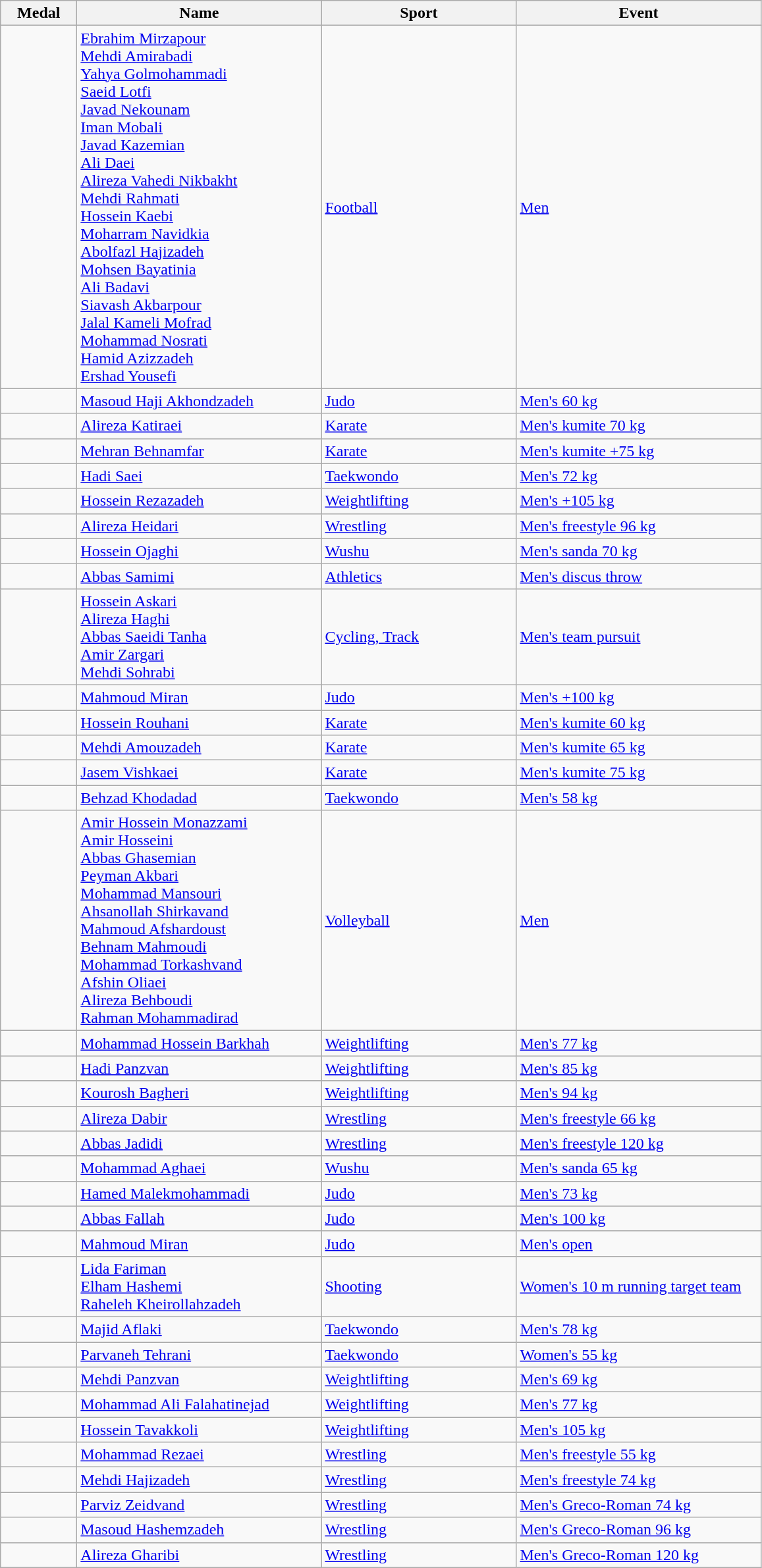<table class="wikitable sortable" style="text-align:left;">
<tr>
<th width="70">Medal</th>
<th width="240">Name</th>
<th width="190">Sport</th>
<th width="240">Event</th>
</tr>
<tr>
<td></td>
<td><a href='#'>Ebrahim Mirzapour</a><br><a href='#'>Mehdi Amirabadi</a><br><a href='#'>Yahya Golmohammadi</a><br><a href='#'>Saeid Lotfi</a><br><a href='#'>Javad Nekounam</a><br><a href='#'>Iman Mobali</a><br><a href='#'>Javad Kazemian</a><br><a href='#'>Ali Daei</a><br><a href='#'>Alireza Vahedi Nikbakht</a><br><a href='#'>Mehdi Rahmati</a><br><a href='#'>Hossein Kaebi</a><br><a href='#'>Moharram Navidkia</a><br><a href='#'>Abolfazl Hajizadeh</a><br><a href='#'>Mohsen Bayatinia</a><br><a href='#'>Ali Badavi</a><br><a href='#'>Siavash Akbarpour</a><br><a href='#'>Jalal Kameli Mofrad</a><br><a href='#'>Mohammad Nosrati</a><br><a href='#'>Hamid Azizzadeh</a><br><a href='#'>Ershad Yousefi</a></td>
<td><a href='#'>Football</a></td>
<td><a href='#'>Men</a></td>
</tr>
<tr>
<td></td>
<td><a href='#'>Masoud Haji Akhondzadeh</a></td>
<td><a href='#'>Judo</a></td>
<td><a href='#'>Men's 60 kg</a></td>
</tr>
<tr>
<td></td>
<td><a href='#'>Alireza Katiraei</a></td>
<td><a href='#'>Karate</a></td>
<td><a href='#'>Men's kumite 70 kg</a></td>
</tr>
<tr>
<td></td>
<td><a href='#'>Mehran Behnamfar</a></td>
<td><a href='#'>Karate</a></td>
<td><a href='#'>Men's kumite +75 kg</a></td>
</tr>
<tr>
<td></td>
<td><a href='#'>Hadi Saei</a></td>
<td><a href='#'>Taekwondo</a></td>
<td><a href='#'>Men's 72 kg</a></td>
</tr>
<tr>
<td></td>
<td><a href='#'>Hossein Rezazadeh</a></td>
<td><a href='#'>Weightlifting</a></td>
<td><a href='#'>Men's +105 kg</a></td>
</tr>
<tr>
<td></td>
<td><a href='#'>Alireza Heidari</a></td>
<td><a href='#'>Wrestling</a></td>
<td><a href='#'>Men's freestyle 96 kg</a></td>
</tr>
<tr>
<td></td>
<td><a href='#'>Hossein Ojaghi</a></td>
<td><a href='#'>Wushu</a></td>
<td><a href='#'>Men's sanda 70 kg</a></td>
</tr>
<tr>
<td></td>
<td><a href='#'>Abbas Samimi</a></td>
<td><a href='#'>Athletics</a></td>
<td><a href='#'>Men's discus throw</a></td>
</tr>
<tr>
<td></td>
<td><a href='#'>Hossein Askari</a><br><a href='#'>Alireza Haghi</a><br><a href='#'>Abbas Saeidi Tanha</a><br><a href='#'>Amir Zargari</a><br><a href='#'>Mehdi Sohrabi</a></td>
<td><a href='#'>Cycling, Track</a></td>
<td><a href='#'>Men's team pursuit</a></td>
</tr>
<tr>
<td></td>
<td><a href='#'>Mahmoud Miran</a></td>
<td><a href='#'>Judo</a></td>
<td><a href='#'>Men's +100 kg</a></td>
</tr>
<tr>
<td></td>
<td><a href='#'>Hossein Rouhani</a></td>
<td><a href='#'>Karate</a></td>
<td><a href='#'>Men's kumite 60 kg</a></td>
</tr>
<tr>
<td></td>
<td><a href='#'>Mehdi Amouzadeh</a></td>
<td><a href='#'>Karate</a></td>
<td><a href='#'>Men's kumite 65 kg</a></td>
</tr>
<tr>
<td></td>
<td><a href='#'>Jasem Vishkaei</a></td>
<td><a href='#'>Karate</a></td>
<td><a href='#'>Men's kumite 75 kg</a></td>
</tr>
<tr>
<td></td>
<td><a href='#'>Behzad Khodadad</a></td>
<td><a href='#'>Taekwondo</a></td>
<td><a href='#'>Men's 58 kg</a></td>
</tr>
<tr>
<td></td>
<td><a href='#'>Amir Hossein Monazzami</a><br><a href='#'>Amir Hosseini</a><br><a href='#'>Abbas Ghasemian</a><br><a href='#'>Peyman Akbari</a><br><a href='#'>Mohammad Mansouri</a><br><a href='#'>Ahsanollah Shirkavand</a><br><a href='#'>Mahmoud Afshardoust</a><br><a href='#'>Behnam Mahmoudi</a><br><a href='#'>Mohammad Torkashvand</a><br><a href='#'>Afshin Oliaei</a><br><a href='#'>Alireza Behboudi</a><br><a href='#'>Rahman Mohammadirad</a></td>
<td><a href='#'>Volleyball</a></td>
<td><a href='#'>Men</a></td>
</tr>
<tr>
<td></td>
<td><a href='#'>Mohammad Hossein Barkhah</a></td>
<td><a href='#'>Weightlifting</a></td>
<td><a href='#'>Men's 77 kg</a></td>
</tr>
<tr>
<td></td>
<td><a href='#'>Hadi Panzvan</a></td>
<td><a href='#'>Weightlifting</a></td>
<td><a href='#'>Men's 85 kg</a></td>
</tr>
<tr>
<td></td>
<td><a href='#'>Kourosh Bagheri</a></td>
<td><a href='#'>Weightlifting</a></td>
<td><a href='#'>Men's 94 kg</a></td>
</tr>
<tr>
<td></td>
<td><a href='#'>Alireza Dabir</a></td>
<td><a href='#'>Wrestling</a></td>
<td><a href='#'>Men's freestyle 66 kg</a></td>
</tr>
<tr>
<td></td>
<td><a href='#'>Abbas Jadidi</a></td>
<td><a href='#'>Wrestling</a></td>
<td><a href='#'>Men's freestyle 120 kg</a></td>
</tr>
<tr>
<td></td>
<td><a href='#'>Mohammad Aghaei</a></td>
<td><a href='#'>Wushu</a></td>
<td><a href='#'>Men's sanda 65 kg</a></td>
</tr>
<tr>
<td></td>
<td><a href='#'>Hamed Malekmohammadi</a></td>
<td><a href='#'>Judo</a></td>
<td><a href='#'>Men's 73 kg</a></td>
</tr>
<tr>
<td></td>
<td><a href='#'>Abbas Fallah</a></td>
<td><a href='#'>Judo</a></td>
<td><a href='#'>Men's 100 kg</a></td>
</tr>
<tr>
<td></td>
<td><a href='#'>Mahmoud Miran</a></td>
<td><a href='#'>Judo</a></td>
<td><a href='#'>Men's open</a></td>
</tr>
<tr>
<td></td>
<td><a href='#'>Lida Fariman</a><br><a href='#'>Elham Hashemi</a><br><a href='#'>Raheleh Kheirollahzadeh</a></td>
<td><a href='#'>Shooting</a></td>
<td><a href='#'>Women's 10 m running target team</a></td>
</tr>
<tr>
<td></td>
<td><a href='#'>Majid Aflaki</a></td>
<td><a href='#'>Taekwondo</a></td>
<td><a href='#'>Men's 78 kg</a></td>
</tr>
<tr>
<td></td>
<td><a href='#'>Parvaneh Tehrani</a></td>
<td><a href='#'>Taekwondo</a></td>
<td><a href='#'>Women's 55 kg</a></td>
</tr>
<tr>
<td></td>
<td><a href='#'>Mehdi Panzvan</a></td>
<td><a href='#'>Weightlifting</a></td>
<td><a href='#'>Men's 69 kg</a></td>
</tr>
<tr>
<td></td>
<td><a href='#'>Mohammad Ali Falahatinejad</a></td>
<td><a href='#'>Weightlifting</a></td>
<td><a href='#'>Men's 77 kg</a></td>
</tr>
<tr>
<td></td>
<td><a href='#'>Hossein Tavakkoli</a></td>
<td><a href='#'>Weightlifting</a></td>
<td><a href='#'>Men's 105 kg</a></td>
</tr>
<tr>
<td></td>
<td><a href='#'>Mohammad Rezaei</a></td>
<td><a href='#'>Wrestling</a></td>
<td><a href='#'>Men's freestyle 55 kg</a></td>
</tr>
<tr>
<td></td>
<td><a href='#'>Mehdi Hajizadeh</a></td>
<td><a href='#'>Wrestling</a></td>
<td><a href='#'>Men's freestyle 74 kg</a></td>
</tr>
<tr>
<td></td>
<td><a href='#'>Parviz Zeidvand</a></td>
<td><a href='#'>Wrestling</a></td>
<td><a href='#'>Men's Greco-Roman 74 kg</a></td>
</tr>
<tr>
<td></td>
<td><a href='#'>Masoud Hashemzadeh</a></td>
<td><a href='#'>Wrestling</a></td>
<td><a href='#'>Men's Greco-Roman 96 kg</a></td>
</tr>
<tr>
<td></td>
<td><a href='#'>Alireza Gharibi</a></td>
<td><a href='#'>Wrestling</a></td>
<td><a href='#'>Men's Greco-Roman 120 kg</a></td>
</tr>
</table>
